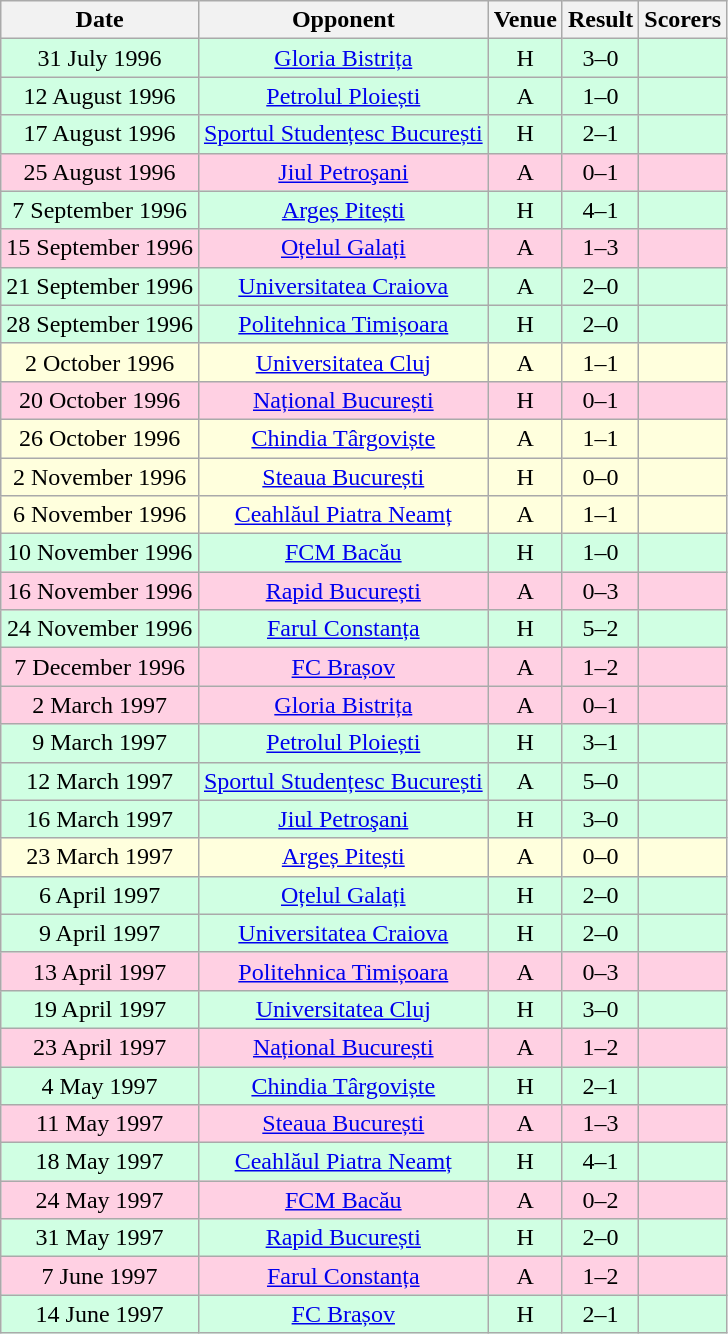<table class="wikitable sortable" style="font-size:100%; text-align:center">
<tr>
<th>Date</th>
<th>Opponent</th>
<th>Venue</th>
<th>Result</th>
<th>Scorers</th>
</tr>
<tr style="background-color: #d0ffe3;">
<td>31 July 1996</td>
<td><a href='#'>Gloria Bistrița</a></td>
<td>H</td>
<td>3–0</td>
<td></td>
</tr>
<tr style="background-color: #d0ffe3;">
<td>12 August 1996</td>
<td><a href='#'>Petrolul Ploiești</a></td>
<td>A</td>
<td>1–0</td>
<td></td>
</tr>
<tr style="background-color: #d0ffe3;">
<td>17 August 1996</td>
<td><a href='#'>Sportul Studențesc București</a></td>
<td>H</td>
<td>2–1</td>
<td></td>
</tr>
<tr style="background-color: #ffd0e3;">
<td>25 August 1996</td>
<td><a href='#'>Jiul Petroşani</a></td>
<td>A</td>
<td>0–1</td>
<td></td>
</tr>
<tr style="background-color: #d0ffe3;">
<td>7 September 1996</td>
<td><a href='#'>Argeș Pitești</a></td>
<td>H</td>
<td>4–1</td>
<td></td>
</tr>
<tr style="background-color: #ffd0e3;">
<td>15 September 1996</td>
<td><a href='#'>Oțelul Galați</a></td>
<td>A</td>
<td>1–3</td>
<td></td>
</tr>
<tr style="background-color: #d0ffe3;">
<td>21 September 1996</td>
<td><a href='#'>Universitatea Craiova</a></td>
<td>A</td>
<td>2–0</td>
<td></td>
</tr>
<tr style="background-color: #d0ffe3;">
<td>28 September 1996</td>
<td><a href='#'>Politehnica Timișoara</a></td>
<td>H</td>
<td>2–0</td>
<td></td>
</tr>
<tr style="background-color: #ffffdd;">
<td>2 October 1996</td>
<td><a href='#'>Universitatea Cluj</a></td>
<td>A</td>
<td>1–1</td>
<td></td>
</tr>
<tr style="background-color: #ffd0e3;">
<td>20 October 1996</td>
<td><a href='#'>Național București</a></td>
<td>H</td>
<td>0–1</td>
<td></td>
</tr>
<tr style="background-color: #ffffdd;">
<td>26 October 1996</td>
<td><a href='#'>Chindia Târgoviște</a></td>
<td>A</td>
<td>1–1</td>
<td></td>
</tr>
<tr style="background-color: #ffffdd;">
<td>2 November 1996</td>
<td><a href='#'>Steaua București</a></td>
<td>H</td>
<td>0–0</td>
<td></td>
</tr>
<tr style="background-color: #ffffdd;">
<td>6 November 1996</td>
<td><a href='#'>Ceahlăul Piatra Neamț</a></td>
<td>A</td>
<td>1–1</td>
<td></td>
</tr>
<tr style="background-color: #d0ffe3;">
<td>10 November 1996</td>
<td><a href='#'>FCM Bacău</a></td>
<td>H</td>
<td>1–0</td>
<td></td>
</tr>
<tr style="background-color: #ffd0e3;">
<td>16 November 1996</td>
<td><a href='#'>Rapid București</a></td>
<td>A</td>
<td>0–3</td>
<td></td>
</tr>
<tr style="background-color: #d0ffe3;">
<td>24 November 1996</td>
<td><a href='#'>Farul Constanța</a></td>
<td>H</td>
<td>5–2</td>
<td></td>
</tr>
<tr style="background-color: #ffd0e3;">
<td>7 December 1996</td>
<td><a href='#'>FC Brașov</a></td>
<td>A</td>
<td>1–2</td>
<td></td>
</tr>
<tr style="background-color: #ffd0e3;">
<td>2 March 1997</td>
<td><a href='#'>Gloria Bistrița</a></td>
<td>A</td>
<td>0–1</td>
<td></td>
</tr>
<tr style="background-color: #d0ffe3;">
<td>9 March 1997</td>
<td><a href='#'>Petrolul Ploiești</a></td>
<td>H</td>
<td>3–1</td>
<td></td>
</tr>
<tr style="background-color: #d0ffe3;">
<td>12 March 1997</td>
<td><a href='#'>Sportul Studențesc București</a></td>
<td>A</td>
<td>5–0</td>
<td></td>
</tr>
<tr style="background-color: #d0ffe3;">
<td>16 March 1997</td>
<td><a href='#'>Jiul Petroşani</a></td>
<td>H</td>
<td>3–0</td>
<td></td>
</tr>
<tr style="background-color: #ffffdd;">
<td>23 March 1997</td>
<td><a href='#'>Argeș Pitești</a></td>
<td>A</td>
<td>0–0</td>
<td></td>
</tr>
<tr style="background-color: #d0ffe3;">
<td>6 April 1997</td>
<td><a href='#'>Oțelul Galați</a></td>
<td>H</td>
<td>2–0</td>
<td></td>
</tr>
<tr style="background-color: #d0ffe3;">
<td>9 April 1997</td>
<td><a href='#'>Universitatea Craiova</a></td>
<td>H</td>
<td>2–0</td>
<td></td>
</tr>
<tr style="background-color: #ffd0e3;">
<td>13 April 1997</td>
<td><a href='#'>Politehnica Timișoara</a></td>
<td>A</td>
<td>0–3</td>
<td></td>
</tr>
<tr style="background-color: #d0ffe3;">
<td>19 April 1997</td>
<td><a href='#'>Universitatea Cluj</a></td>
<td>H</td>
<td>3–0</td>
<td></td>
</tr>
<tr style="background-color: #ffd0e3;">
<td>23 April 1997</td>
<td><a href='#'>Național București</a></td>
<td>A</td>
<td>1–2</td>
<td></td>
</tr>
<tr style="background-color: #d0ffe3;">
<td>4 May 1997</td>
<td><a href='#'>Chindia Târgoviște</a></td>
<td>H</td>
<td>2–1</td>
<td></td>
</tr>
<tr style="background-color: #ffd0e3;">
<td>11 May 1997</td>
<td><a href='#'>Steaua București</a></td>
<td>A</td>
<td>1–3</td>
<td></td>
</tr>
<tr style="background-color: #d0ffe3;">
<td>18 May 1997</td>
<td><a href='#'>Ceahlăul Piatra Neamț</a></td>
<td>H</td>
<td>4–1</td>
<td></td>
</tr>
<tr style="background-color: #ffd0e3;">
<td>24 May 1997</td>
<td><a href='#'>FCM Bacău</a></td>
<td>A</td>
<td>0–2</td>
<td></td>
</tr>
<tr style="background-color: #d0ffe3;">
<td>31 May 1997</td>
<td><a href='#'>Rapid București</a></td>
<td>H</td>
<td>2–0</td>
<td></td>
</tr>
<tr style="background-color: #ffd0e3;">
<td>7 June 1997</td>
<td><a href='#'>Farul Constanța</a></td>
<td>A</td>
<td>1–2</td>
<td></td>
</tr>
<tr style="background-color: #d0ffe3;">
<td>14 June 1997</td>
<td><a href='#'>FC Brașov</a></td>
<td>H</td>
<td>2–1</td>
<td></td>
</tr>
</table>
